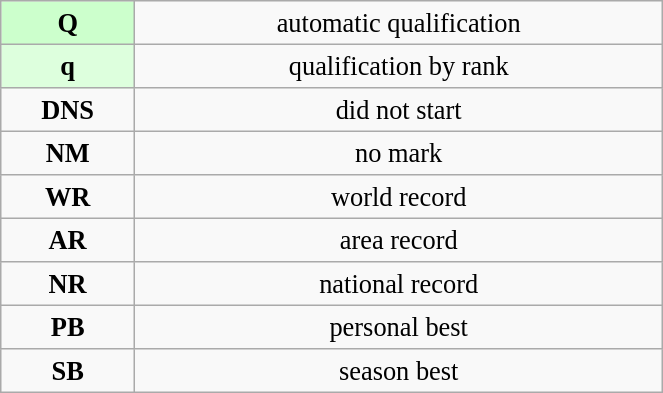<table class="wikitable" style=" text-align:center; font-size:110%;" width="35%">
<tr>
<td bgcolor="ccffcc"><strong>Q</strong></td>
<td>automatic qualification</td>
</tr>
<tr>
<td bgcolor="ddffdd"><strong>q</strong></td>
<td>qualification by rank</td>
</tr>
<tr>
<td><strong>DNS</strong></td>
<td>did not start</td>
</tr>
<tr>
<td><strong>NM</strong></td>
<td>no mark</td>
</tr>
<tr>
<td><strong>WR</strong></td>
<td>world record</td>
</tr>
<tr>
<td><strong>AR</strong></td>
<td>area record</td>
</tr>
<tr>
<td><strong>NR</strong></td>
<td>national record</td>
</tr>
<tr>
<td><strong>PB</strong></td>
<td>personal best</td>
</tr>
<tr>
<td><strong>SB</strong></td>
<td>season best</td>
</tr>
</table>
